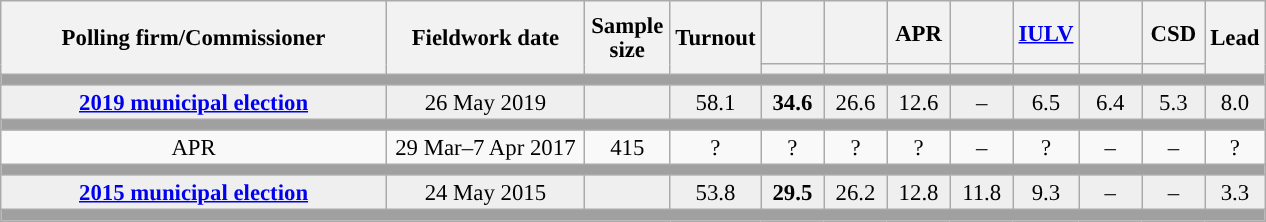<table class="wikitable collapsible collapsed" style="text-align:center; font-size:95%; line-height:16px;">
<tr style="height:42px;">
<th style="width:250px;" rowspan="2">Polling firm/Commissioner</th>
<th style="width:125px;" rowspan="2">Fieldwork date</th>
<th style="width:50px;" rowspan="2">Sample size</th>
<th style="width:45px;" rowspan="2">Turnout</th>
<th style="width:35px;"></th>
<th style="width:35px;"></th>
<th style="width:35px;">APR</th>
<th style="width:35px;"></th>
<th style="width:35px;"><a href='#'>IULV</a></th>
<th style="width:35px;"></th>
<th style="width:35px;">CSD</th>
<th style="width:30px;" rowspan="2">Lead</th>
</tr>
<tr>
<th style="color:inherit;background:"></th>
<th style="color:inherit;background:"></th>
<th style="color:inherit;background:"></th>
<th style="color:inherit;background:"></th>
<th style="color:inherit;background:"></th>
<th style="color:inherit;background:"></th>
<th style="color:inherit;background:"></th>
</tr>
<tr>
<td colspan="12" style="background:#A0A0A0"></td>
</tr>
<tr style="background:#EFEFEF;">
<td><strong><a href='#'>2019 municipal election</a></strong></td>
<td>26 May 2019</td>
<td></td>
<td>58.1</td>
<td><strong>34.6</strong><br></td>
<td>26.6<br></td>
<td>12.6<br></td>
<td>–</td>
<td>6.5<br></td>
<td>6.4<br></td>
<td>5.3<br></td>
<td style="background:">8.0</td>
</tr>
<tr>
<td colspan="12" style="background:#A0A0A0"></td>
</tr>
<tr>
<td>APR</td>
<td>29 Mar–7 Apr 2017</td>
<td>415</td>
<td>?</td>
<td>?<br></td>
<td>?<br></td>
<td>?<br></td>
<td>–</td>
<td>?<br></td>
<td>–</td>
<td>–</td>
<td style="background:">?</td>
</tr>
<tr>
<td colspan="12" style="background:#A0A0A0"></td>
</tr>
<tr style="background:#EFEFEF;">
<td><strong><a href='#'>2015 municipal election</a></strong></td>
<td>24 May 2015</td>
<td></td>
<td>53.8</td>
<td><strong>29.5</strong><br></td>
<td>26.2<br></td>
<td>12.8<br></td>
<td>11.8<br></td>
<td>9.3<br></td>
<td>–</td>
<td>–</td>
<td style="background:">3.3</td>
</tr>
<tr>
<td colspan="12" style="background:#A0A0A0"></td>
</tr>
</table>
